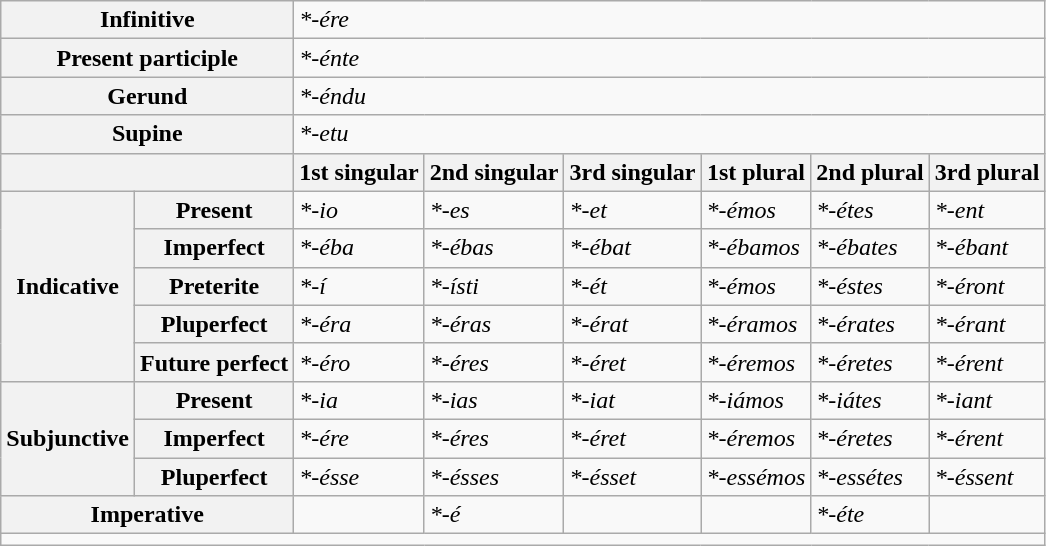<table class="wikitable">
<tr>
<th colspan=2>Infinitive</th>
<td colspan=6><em>*-ére</em></td>
</tr>
<tr>
<th colspan=2>Present participle</th>
<td colspan=6><em>*-énte</em></td>
</tr>
<tr>
<th colspan=2>Gerund</th>
<td colspan=6><em>*-éndu</em></td>
</tr>
<tr>
<th colspan=2>Supine</th>
<td colspan=6><em>*-etu</em></td>
</tr>
<tr>
<th colspan=2></th>
<th>1st singular</th>
<th>2nd singular</th>
<th>3rd singular</th>
<th>1st plural</th>
<th>2nd plural</th>
<th>3rd plural</th>
</tr>
<tr>
<th rowspan=5>Indicative</th>
<th>Present</th>
<td><em>*-io</em></td>
<td><em>*-es</em></td>
<td><em>*-et</em></td>
<td><em>*-émos</em></td>
<td><em>*-étes</em></td>
<td><em>*-ent</em></td>
</tr>
<tr>
<th>Imperfect</th>
<td><em>*-éba</em></td>
<td><em>*-ébas</em></td>
<td><em>*-ébat</em></td>
<td><em>*-ébamos</em></td>
<td><em>*-ébates</em></td>
<td><em>*-ébant</em></td>
</tr>
<tr>
<th>Preterite</th>
<td><em>*-í</em></td>
<td><em>*-ísti</em></td>
<td><em>*-ét</em></td>
<td><em>*-émos</em></td>
<td><em>*-éstes</em></td>
<td><em>*-éront</em></td>
</tr>
<tr>
<th>Pluperfect</th>
<td><em>*-éra</em></td>
<td><em>*-éras</em></td>
<td><em>*-érat</em></td>
<td><em>*-éramos</em></td>
<td><em>*-érates</em></td>
<td><em>*-érant</em></td>
</tr>
<tr>
<th>Future perfect</th>
<td><em>*-éro</em></td>
<td><em>*-éres</em></td>
<td><em>*-éret</em></td>
<td><em>*-éremos</em></td>
<td><em>*-éretes</em></td>
<td><em>*-érent</em></td>
</tr>
<tr>
<th rowspan=3>Subjunctive</th>
<th>Present</th>
<td><em>*-ia</em></td>
<td><em>*-ias</em></td>
<td><em>*-iat</em></td>
<td><em>*-iámos</em></td>
<td><em>*-iátes</em></td>
<td><em>*-iant</em></td>
</tr>
<tr>
<th>Imperfect</th>
<td><em>*-ére</em></td>
<td><em>*-éres</em></td>
<td><em>*-éret</em></td>
<td><em>*-éremos</em></td>
<td><em>*-éretes</em></td>
<td><em>*-érent</em></td>
</tr>
<tr>
<th>Pluperfect</th>
<td><em>*-ésse</em></td>
<td><em>*-ésses</em></td>
<td><em>*-ésset</em></td>
<td><em>*-essémos</em></td>
<td><em>*-essétes</em></td>
<td><em>*-éssent</em></td>
</tr>
<tr>
<th colspan=2>Imperative</th>
<td></td>
<td><em>*-é</em></td>
<td></td>
<td></td>
<td><em>*-éte</em></td>
<td></td>
</tr>
<tr>
<td colspan=8></td>
</tr>
</table>
